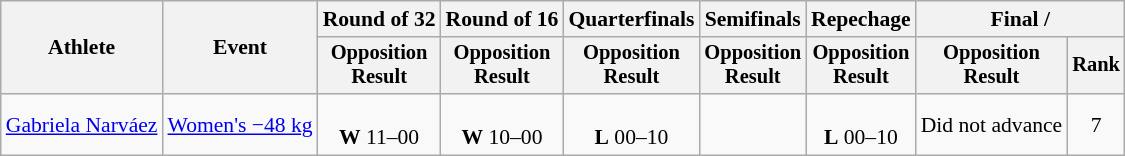<table class="wikitable" style="font-size:90%">
<tr>
<th rowspan="2">Athlete</th>
<th rowspan="2">Event</th>
<th>Round of 32</th>
<th>Round of 16</th>
<th>Quarterfinals</th>
<th>Semifinals</th>
<th>Repechage</th>
<th colspan=2>Final / </th>
</tr>
<tr style="font-size:95%">
<th>Opposition<br>Result</th>
<th>Opposition<br>Result</th>
<th>Opposition<br>Result</th>
<th>Opposition<br>Result</th>
<th>Opposition<br>Result</th>
<th>Opposition<br>Result</th>
<th>Rank</th>
</tr>
<tr align=center>
<td align=left><a href='#'>Gabriela Narváez</a></td>
<td align=left><a href='#'>Women's −48 kg</a></td>
<td><br><strong>W</strong> 11–00</td>
<td><br><strong>W</strong> 10–00</td>
<td><br><strong>L</strong> 00–10</td>
<td></td>
<td><br><strong>L</strong> 00–10</td>
<td>Did not advance</td>
<td>7</td>
</tr>
</table>
